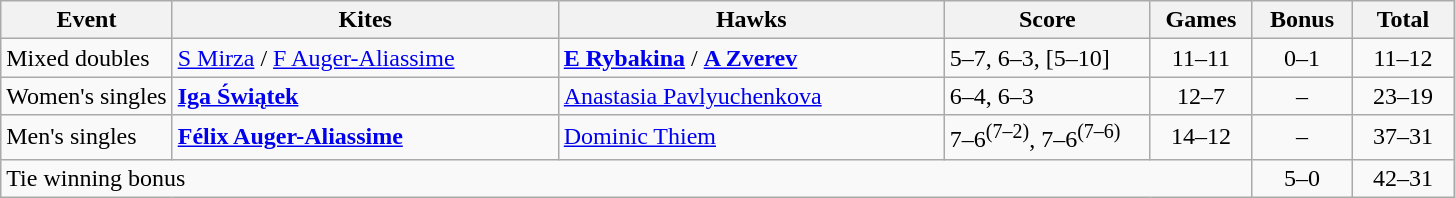<table class="wikitable nowrap">
<tr>
<th>Event</th>
<th width=250>Kites</th>
<th width=250>Hawks</th>
<th width=130>Score</th>
<th width=60>Games</th>
<th width=60>Bonus</th>
<th width=60>Total</th>
</tr>
<tr>
<td>Mixed doubles</td>
<td> <a href='#'>S Mirza</a> /  <a href='#'>F Auger-Aliassime</a></td>
<td><strong> <a href='#'>E Rybakina</a></strong> / <strong> <a href='#'>A Zverev</a></strong></td>
<td>5–7, 6–3, [5–10]</td>
<td align="center">11–11</td>
<td align="center">0–1</td>
<td align="center">11–12</td>
</tr>
<tr>
<td>Women's singles</td>
<td><strong> <a href='#'>Iga Świątek</a></strong></td>
<td> <a href='#'>Anastasia Pavlyuchenkova</a></td>
<td>6–4, 6–3</td>
<td align="center">12–7</td>
<td align="center">–</td>
<td align="center">23–19</td>
</tr>
<tr>
<td>Men's singles</td>
<td><strong> <a href='#'>Félix Auger-Aliassime</a></strong></td>
<td> <a href='#'>Dominic Thiem</a></td>
<td>7–6<sup>(7–2)</sup>, 7–6<sup>(7–6)</sup></td>
<td align="center">14–12</td>
<td align="center">–</td>
<td align="center">37–31</td>
</tr>
<tr>
<td colspan=5>Tie winning bonus</td>
<td align="center">5–0</td>
<td align="center">42–31</td>
</tr>
</table>
